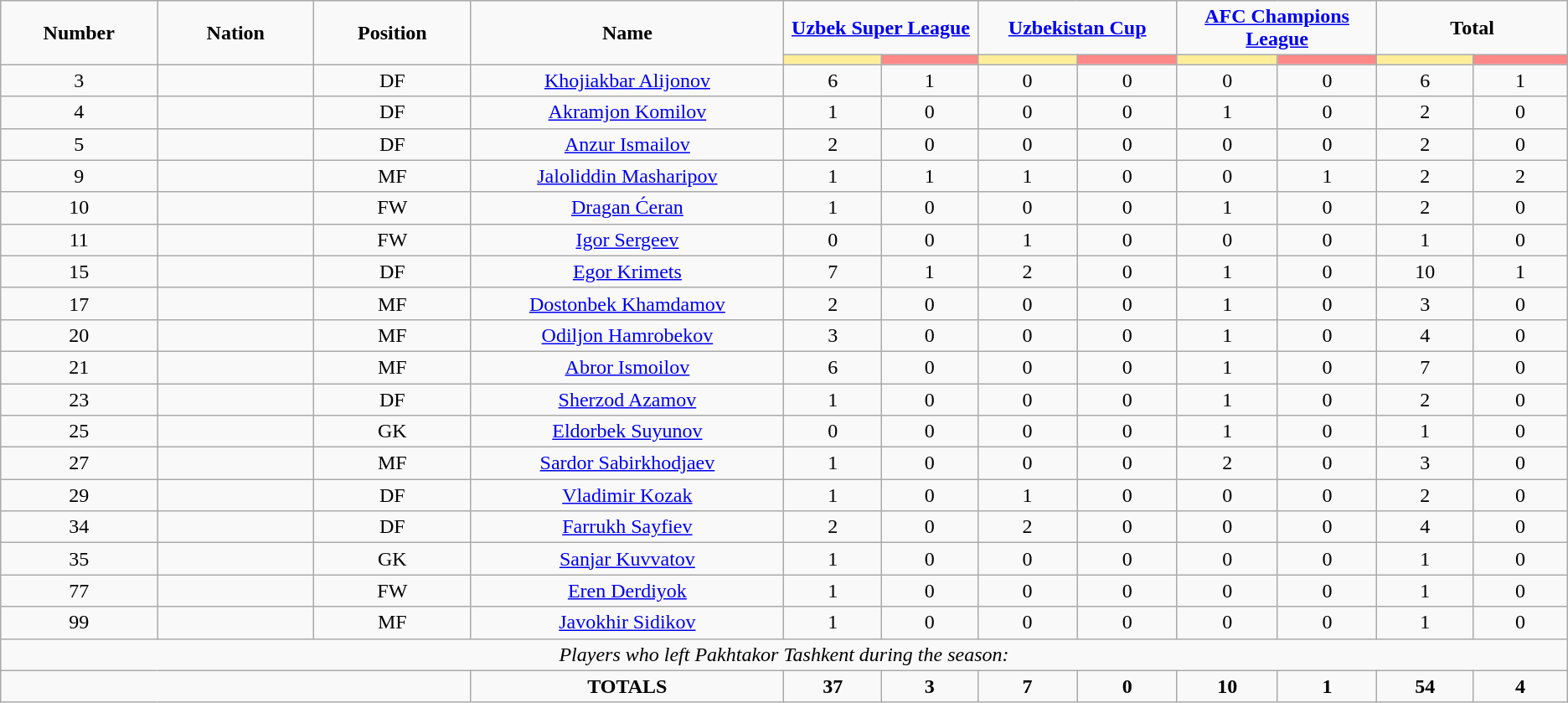<table class="wikitable" style="font-size: 100%; text-align: center;">
<tr>
<td rowspan="2" width="10%" align="center"><strong>Number</strong></td>
<td rowspan="2" width="10%" align="center"><strong>Nation</strong></td>
<td rowspan="2" width="10%" align="center"><strong>Position</strong></td>
<td rowspan="2" width="20%" align="center"><strong>Name</strong></td>
<td colspan="2" align="center"><strong><a href='#'>Uzbek Super League</a></strong></td>
<td colspan="2" align="center"><strong><a href='#'>Uzbekistan Cup</a></strong></td>
<td colspan="2" align="center"><strong><a href='#'>AFC Champions League</a></strong></td>
<td colspan="2" align="center"><strong>Total</strong></td>
</tr>
<tr>
<th width=80 style="background: #FFEE99"></th>
<th width=80 style="background: #FF8888"></th>
<th width=80 style="background: #FFEE99"></th>
<th width=80 style="background: #FF8888"></th>
<th width=80 style="background: #FFEE99"></th>
<th width=80 style="background: #FF8888"></th>
<th width=80 style="background: #FFEE99"></th>
<th width=80 style="background: #FF8888"></th>
</tr>
<tr>
<td>3</td>
<td></td>
<td>DF</td>
<td><a href='#'>Khojiakbar Alijonov</a></td>
<td>6</td>
<td>1</td>
<td>0</td>
<td>0</td>
<td>0</td>
<td>0</td>
<td>6</td>
<td>1</td>
</tr>
<tr>
<td>4</td>
<td></td>
<td>DF</td>
<td><a href='#'>Akramjon Komilov</a></td>
<td>1</td>
<td>0</td>
<td>0</td>
<td>0</td>
<td>1</td>
<td>0</td>
<td>2</td>
<td>0</td>
</tr>
<tr>
<td>5</td>
<td></td>
<td>DF</td>
<td><a href='#'>Anzur Ismailov</a></td>
<td>2</td>
<td>0</td>
<td>0</td>
<td>0</td>
<td>0</td>
<td>0</td>
<td>2</td>
<td>0</td>
</tr>
<tr>
<td>9</td>
<td></td>
<td>MF</td>
<td><a href='#'>Jaloliddin Masharipov</a></td>
<td>1</td>
<td>1</td>
<td>1</td>
<td>0</td>
<td>0</td>
<td>1</td>
<td>2</td>
<td>2</td>
</tr>
<tr>
<td>10</td>
<td></td>
<td>FW</td>
<td><a href='#'>Dragan Ćeran</a></td>
<td>1</td>
<td>0</td>
<td>0</td>
<td>0</td>
<td>1</td>
<td>0</td>
<td>2</td>
<td>0</td>
</tr>
<tr>
<td>11</td>
<td></td>
<td>FW</td>
<td><a href='#'>Igor Sergeev</a></td>
<td>0</td>
<td>0</td>
<td>1</td>
<td>0</td>
<td>0</td>
<td>0</td>
<td>1</td>
<td>0</td>
</tr>
<tr>
<td>15</td>
<td></td>
<td>DF</td>
<td><a href='#'>Egor Krimets</a></td>
<td>7</td>
<td>1</td>
<td>2</td>
<td>0</td>
<td>1</td>
<td>0</td>
<td>10</td>
<td>1</td>
</tr>
<tr>
<td>17</td>
<td></td>
<td>MF</td>
<td><a href='#'>Dostonbek Khamdamov</a></td>
<td>2</td>
<td>0</td>
<td>0</td>
<td>0</td>
<td>1</td>
<td>0</td>
<td>3</td>
<td>0</td>
</tr>
<tr>
<td>20</td>
<td></td>
<td>MF</td>
<td><a href='#'>Odiljon Hamrobekov</a></td>
<td>3</td>
<td>0</td>
<td>0</td>
<td>0</td>
<td>1</td>
<td>0</td>
<td>4</td>
<td>0</td>
</tr>
<tr>
<td>21</td>
<td></td>
<td>MF</td>
<td><a href='#'>Abror Ismoilov</a></td>
<td>6</td>
<td>0</td>
<td>0</td>
<td>0</td>
<td>1</td>
<td>0</td>
<td>7</td>
<td>0</td>
</tr>
<tr>
<td>23</td>
<td></td>
<td>DF</td>
<td><a href='#'>Sherzod Azamov</a></td>
<td>1</td>
<td>0</td>
<td>0</td>
<td>0</td>
<td>1</td>
<td>0</td>
<td>2</td>
<td>0</td>
</tr>
<tr>
<td>25</td>
<td></td>
<td>GK</td>
<td><a href='#'>Eldorbek Suyunov</a></td>
<td>0</td>
<td>0</td>
<td>0</td>
<td>0</td>
<td>1</td>
<td>0</td>
<td>1</td>
<td>0</td>
</tr>
<tr>
<td>27</td>
<td></td>
<td>MF</td>
<td><a href='#'>Sardor Sabirkhodjaev</a></td>
<td>1</td>
<td>0</td>
<td>0</td>
<td>0</td>
<td>2</td>
<td>0</td>
<td>3</td>
<td>0</td>
</tr>
<tr>
<td>29</td>
<td></td>
<td>DF</td>
<td><a href='#'>Vladimir Kozak</a></td>
<td>1</td>
<td>0</td>
<td>1</td>
<td>0</td>
<td>0</td>
<td>0</td>
<td>2</td>
<td>0</td>
</tr>
<tr>
<td>34</td>
<td></td>
<td>DF</td>
<td><a href='#'>Farrukh Sayfiev</a></td>
<td>2</td>
<td>0</td>
<td>2</td>
<td>0</td>
<td>0</td>
<td>0</td>
<td>4</td>
<td>0</td>
</tr>
<tr>
<td>35</td>
<td></td>
<td>GK</td>
<td><a href='#'>Sanjar Kuvvatov</a></td>
<td>1</td>
<td>0</td>
<td>0</td>
<td>0</td>
<td>0</td>
<td>0</td>
<td>1</td>
<td>0</td>
</tr>
<tr>
<td>77</td>
<td></td>
<td>FW</td>
<td><a href='#'>Eren Derdiyok</a></td>
<td>1</td>
<td>0</td>
<td>0</td>
<td>0</td>
<td>0</td>
<td>0</td>
<td>1</td>
<td>0</td>
</tr>
<tr>
<td>99</td>
<td></td>
<td>MF</td>
<td><a href='#'>Javokhir Sidikov</a></td>
<td>1</td>
<td>0</td>
<td>0</td>
<td>0</td>
<td>0</td>
<td>0</td>
<td>1</td>
<td>0</td>
</tr>
<tr>
<td colspan="14"><em>Players who left Pakhtakor Tashkent during the season:</em></td>
</tr>
<tr>
<td colspan="3"></td>
<td><strong>TOTALS</strong></td>
<td><strong>37</strong></td>
<td><strong>3</strong></td>
<td><strong>7</strong></td>
<td><strong>0</strong></td>
<td><strong>10</strong></td>
<td><strong>1</strong></td>
<td><strong>54</strong></td>
<td><strong>4</strong></td>
</tr>
</table>
